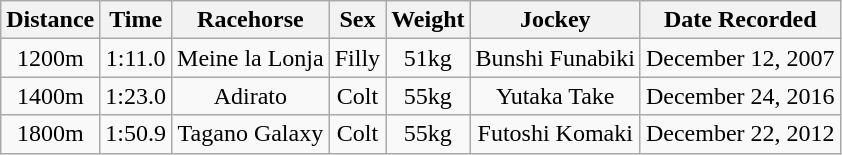<table class="wikitable" style="text-align: center;">
<tr>
<th>Distance</th>
<th>Time</th>
<th>Racehorse</th>
<th>Sex</th>
<th>Weight</th>
<th>Jockey</th>
<th>Date Recorded</th>
</tr>
<tr>
<td>1200m</td>
<td>1:11.0</td>
<td>Meine la Lonja</td>
<td>Filly</td>
<td>51kg</td>
<td>Bunshi Funabiki</td>
<td>December 12, 2007</td>
</tr>
<tr>
<td>1400m</td>
<td>1:23.0</td>
<td>Adirato</td>
<td>Colt</td>
<td>55kg</td>
<td>Yutaka Take</td>
<td>December 24, 2016</td>
</tr>
<tr>
<td>1800m</td>
<td>1:50.9</td>
<td>Tagano Galaxy</td>
<td>Colt</td>
<td>55kg</td>
<td>Futoshi Komaki</td>
<td>December 22, 2012</td>
</tr>
</table>
